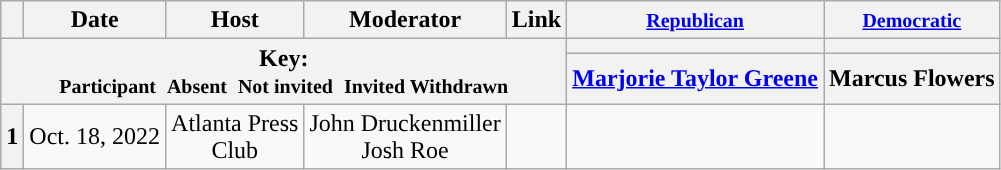<table class="wikitable" style="text-align:center;">
<tr>
<th scope="col"></th>
<th scope="col">Date</th>
<th scope="col">Host</th>
<th scope="col">Moderator</th>
<th scope="col">Link</th>
<th scope="col"><small><a href='#'>Republican</a></small></th>
<th scope="col"><small><a href='#'>Democratic</a></small></th>
</tr>
<tr>
<th colspan="5" rowspan="2">Key:<br> <small>Participant </small>  <small>Absent </small>  <small>Not invited </small>  <small>Invited  Withdrawn</small></th>
<th scope="col" style="background:"></th>
<th scope="col" style="background:"></th>
</tr>
<tr>
<th scope="col"><a href='#'>Marjorie Taylor Greene</a></th>
<th scope="col">Marcus Flowers</th>
</tr>
<tr>
<th>1</th>
<td style="white-space:nowrap;">Oct. 18, 2022</td>
<td style="white-space:nowrap;">Atlanta Press<br>Club</td>
<td style="white-space:nowrap;">John Druckenmiller<br>Josh Roe</td>
<td style="white-space:nowrap;"></td>
<td></td>
<td></td>
</tr>
</table>
